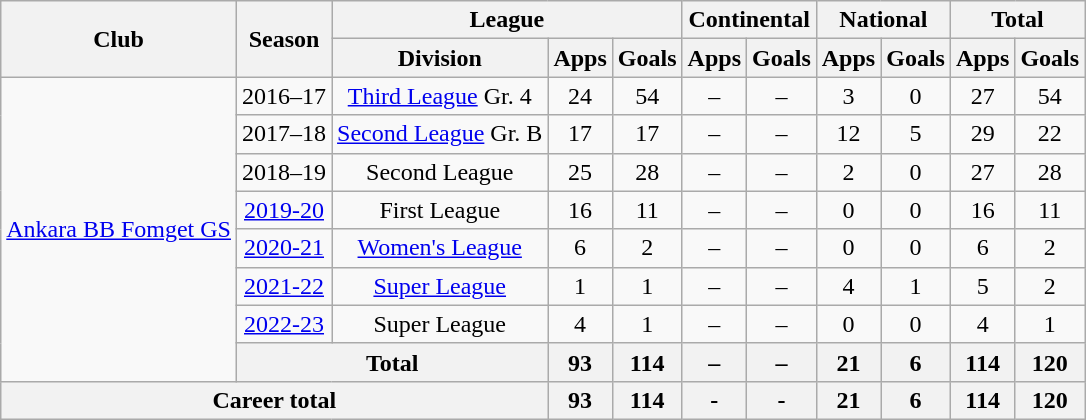<table class="wikitable" style="text-align: center;">
<tr>
<th rowspan=2>Club</th>
<th rowspan=2>Season</th>
<th colspan=3>League</th>
<th colspan=2>Continental</th>
<th colspan=2>National</th>
<th colspan=2>Total</th>
</tr>
<tr>
<th>Division</th>
<th>Apps</th>
<th>Goals</th>
<th>Apps</th>
<th>Goals</th>
<th>Apps</th>
<th>Goals</th>
<th>Apps</th>
<th>Goals</th>
</tr>
<tr>
<td rowspan=8><a href='#'>Ankara BB Fomget GS</a></td>
<td>2016–17</td>
<td><a href='#'>Third League</a> Gr. 4</td>
<td>24</td>
<td>54</td>
<td>–</td>
<td>–</td>
<td>3</td>
<td>0</td>
<td>27</td>
<td>54</td>
</tr>
<tr>
<td>2017–18</td>
<td><a href='#'>Second League</a> Gr. B</td>
<td>17</td>
<td>17</td>
<td>–</td>
<td>–</td>
<td>12</td>
<td>5</td>
<td>29</td>
<td>22</td>
</tr>
<tr>
<td>2018–19</td>
<td>Second League</td>
<td>25</td>
<td>28</td>
<td>–</td>
<td>–</td>
<td>2</td>
<td>0</td>
<td>27</td>
<td>28</td>
</tr>
<tr>
<td><a href='#'>2019-20</a></td>
<td>First League</td>
<td>16</td>
<td>11</td>
<td>–</td>
<td>–</td>
<td>0</td>
<td>0</td>
<td>16</td>
<td>11</td>
</tr>
<tr>
<td><a href='#'>2020-21</a></td>
<td><a href='#'>Women's League</a></td>
<td>6</td>
<td>2</td>
<td>–</td>
<td>–</td>
<td>0</td>
<td>0</td>
<td>6</td>
<td>2</td>
</tr>
<tr>
<td><a href='#'>2021-22</a></td>
<td><a href='#'>Super League</a></td>
<td>1</td>
<td>1</td>
<td>–</td>
<td>–</td>
<td>4</td>
<td>1</td>
<td>5</td>
<td>2</td>
</tr>
<tr>
<td><a href='#'>2022-23</a></td>
<td>Super League</td>
<td>4</td>
<td>1</td>
<td>–</td>
<td>–</td>
<td>0</td>
<td>0</td>
<td>4</td>
<td>1</td>
</tr>
<tr ->
<th colspan=2>Total</th>
<th>93</th>
<th>114</th>
<th>–</th>
<th>–</th>
<th>21</th>
<th>6</th>
<th>114</th>
<th>120</th>
</tr>
<tr>
<th colspan=3>Career total</th>
<th>93</th>
<th>114</th>
<th>-</th>
<th>-</th>
<th>21</th>
<th>6</th>
<th>114</th>
<th>120</th>
</tr>
</table>
